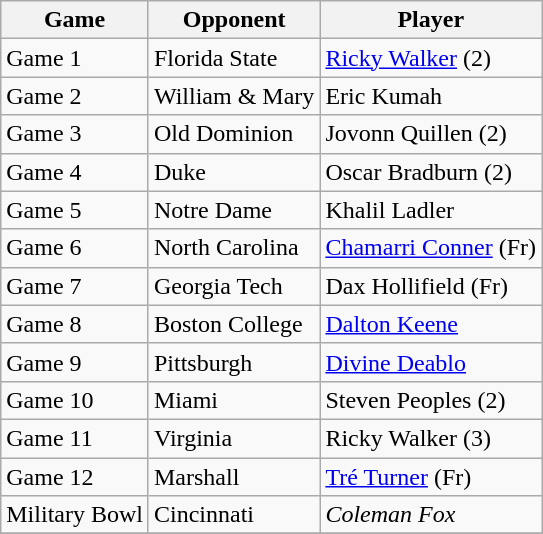<table class="wikitable">
<tr>
<th>Game</th>
<th>Opponent</th>
<th>Player</th>
</tr>
<tr>
<td>Game 1</td>
<td>Florida State</td>
<td><a href='#'>Ricky Walker</a> (2)</td>
</tr>
<tr>
<td>Game 2</td>
<td>William & Mary</td>
<td>Eric Kumah</td>
</tr>
<tr>
<td>Game 3</td>
<td>Old Dominion</td>
<td>Jovonn Quillen (2)</td>
</tr>
<tr>
<td>Game 4</td>
<td>Duke</td>
<td>Oscar Bradburn (2)</td>
</tr>
<tr>
<td>Game 5</td>
<td>Notre Dame</td>
<td>Khalil Ladler</td>
</tr>
<tr>
<td>Game 6</td>
<td>North Carolina</td>
<td><a href='#'>Chamarri Conner</a> (Fr)</td>
</tr>
<tr>
<td>Game 7</td>
<td>Georgia Tech</td>
<td>Dax Hollifield (Fr)</td>
</tr>
<tr>
<td>Game 8</td>
<td>Boston College</td>
<td><a href='#'>Dalton Keene</a></td>
</tr>
<tr>
<td>Game 9</td>
<td>Pittsburgh</td>
<td><a href='#'>Divine Deablo</a></td>
</tr>
<tr>
<td>Game 10</td>
<td>Miami</td>
<td>Steven Peoples (2)</td>
</tr>
<tr>
<td>Game 11</td>
<td>Virginia</td>
<td>Ricky Walker (3)</td>
</tr>
<tr>
<td>Game 12</td>
<td>Marshall</td>
<td><a href='#'>Tré Turner</a> (Fr)</td>
</tr>
<tr>
<td>Military Bowl</td>
<td>Cincinnati</td>
<td><dfn>Coleman Fox</dfn></td>
</tr>
<tr>
</tr>
</table>
